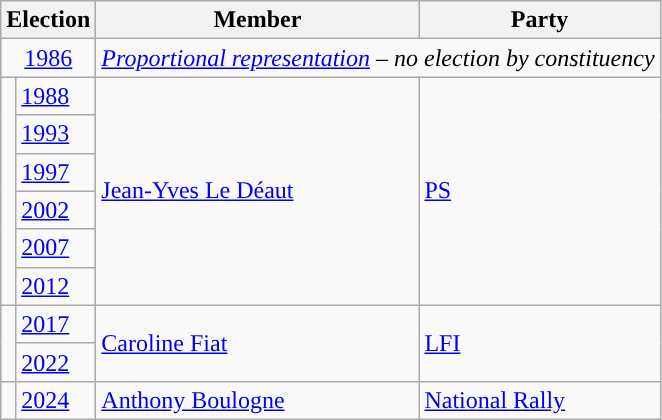<table class="wikitable">
<tr>
<th colspan="2">Election</th>
<th>Member</th>
<th>Party</th>
</tr>
<tr>
<td colspan="2" align="center"><a href='#'>1986</a></td>
<td colspan="2"><em><a href='#'>Proportional representation</a> – no election by constituency</em></td>
</tr>
<tr>
<td rowspan="6" style="background-color: "></td>
<td><a href='#'>1988</a></td>
<td rowspan="6"><a href='#'>Jean-Yves Le Déaut</a></td>
<td rowspan="6"><a href='#'>PS</a></td>
</tr>
<tr>
<td><a href='#'>1993</a></td>
</tr>
<tr>
<td><a href='#'>1997</a></td>
</tr>
<tr>
<td><a href='#'>2002</a></td>
</tr>
<tr>
<td><a href='#'>2007</a></td>
</tr>
<tr>
<td><a href='#'>2012</a></td>
</tr>
<tr>
<td rowspan="2" style="background-color: "></td>
<td><a href='#'>2017</a></td>
<td rowspan="2"><a href='#'>Caroline Fiat</a></td>
<td rowspan="2"><a href='#'>LFI</a></td>
</tr>
<tr>
<td><a href='#'>2022</a></td>
</tr>
<tr>
<td style="background-color: "></td>
<td><a href='#'>2024</a></td>
<td><a href='#'>Anthony Boulogne</a></td>
<td><a href='#'>National Rally</a></td>
</tr>
</table>
